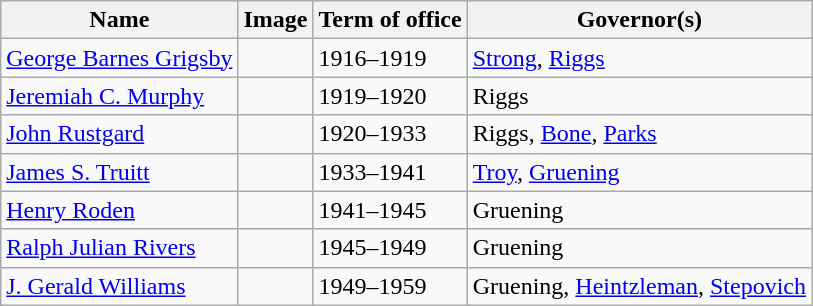<table class="wikitable">
<tr>
<th>Name</th>
<th>Image</th>
<th>Term of office</th>
<th>Governor(s)</th>
</tr>
<tr>
<td><a href='#'>George Barnes Grigsby</a></td>
<td></td>
<td>1916–1919</td>
<td><a href='#'>Strong</a>, <a href='#'>Riggs</a></td>
</tr>
<tr>
<td><a href='#'>Jeremiah C. Murphy</a></td>
<td></td>
<td>1919–1920</td>
<td>Riggs</td>
</tr>
<tr>
<td><a href='#'>John Rustgard</a></td>
<td></td>
<td>1920–1933</td>
<td>Riggs, <a href='#'>Bone</a>, <a href='#'>Parks</a></td>
</tr>
<tr>
<td><a href='#'>James S. Truitt</a></td>
<td></td>
<td>1933–1941</td>
<td><a href='#'>Troy</a>, <a href='#'>Gruening</a></td>
</tr>
<tr>
<td><a href='#'>Henry Roden</a></td>
<td></td>
<td>1941–1945</td>
<td>Gruening</td>
</tr>
<tr>
<td><a href='#'>Ralph Julian Rivers</a></td>
<td></td>
<td>1945–1949</td>
<td>Gruening</td>
</tr>
<tr>
<td><a href='#'>J. Gerald Williams</a></td>
<td></td>
<td>1949–1959</td>
<td>Gruening, <a href='#'>Heintzleman</a>, <a href='#'>Stepovich</a></td>
</tr>
</table>
